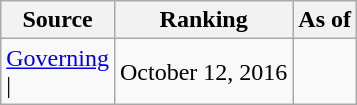<table class="wikitable" style="text-align:center">
<tr>
<th>Source</th>
<th>Ranking</th>
<th>As of</th>
</tr>
<tr>
<td align=left><a href='#'>Governing</a><br>| </td>
<td>October 12, 2016</td>
</tr>
</table>
